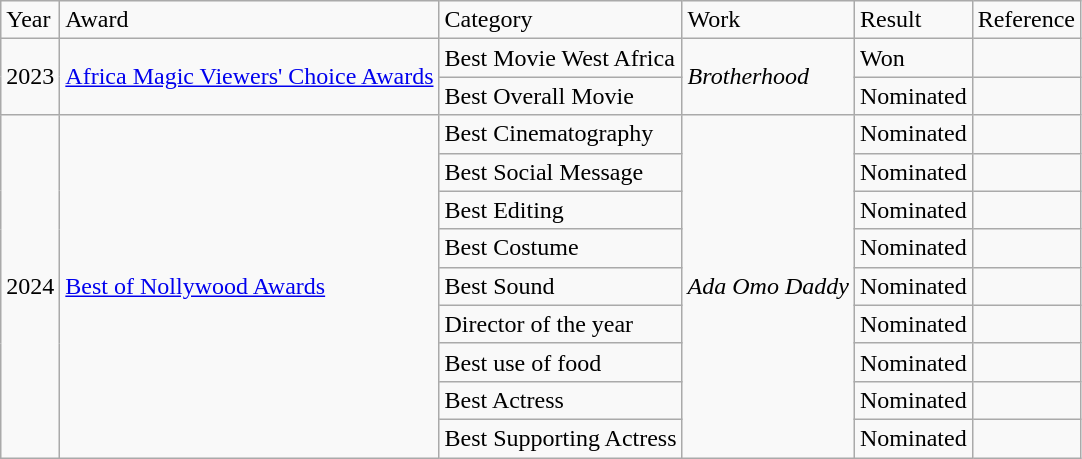<table class="wikitable">
<tr>
<td>Year</td>
<td>Award</td>
<td>Category</td>
<td>Work</td>
<td>Result</td>
<td>Reference</td>
</tr>
<tr>
<td rowspan="2">2023</td>
<td rowspan="2"><a href='#'>Africa Magic Viewers' Choice Awards</a></td>
<td>Best Movie  West Africa</td>
<td rowspan="2"><em>Brotherhood</em></td>
<td>Won</td>
<td></td>
</tr>
<tr>
<td>Best Overall  Movie</td>
<td>Nominated</td>
<td></td>
</tr>
<tr>
<td rowspan="9">2024</td>
<td rowspan="9"><a href='#'>Best of Nollywood Awards</a></td>
<td>Best  Cinematography</td>
<td rowspan="9"><em>Ada Omo Daddy</em></td>
<td>Nominated</td>
<td></td>
</tr>
<tr>
<td>Best Social  Message</td>
<td>Nominated</td>
<td></td>
</tr>
<tr>
<td>Best Editing</td>
<td>Nominated</td>
<td></td>
</tr>
<tr>
<td>Best Costume</td>
<td>Nominated</td>
<td></td>
</tr>
<tr>
<td>Best Sound</td>
<td>Nominated</td>
<td></td>
</tr>
<tr>
<td>Director of  the year</td>
<td>Nominated</td>
<td></td>
</tr>
<tr>
<td>Best use of  food</td>
<td>Nominated</td>
<td></td>
</tr>
<tr>
<td>Best Actress</td>
<td>Nominated</td>
<td></td>
</tr>
<tr>
<td>Best  Supporting Actress</td>
<td>Nominated</td>
<td></td>
</tr>
</table>
